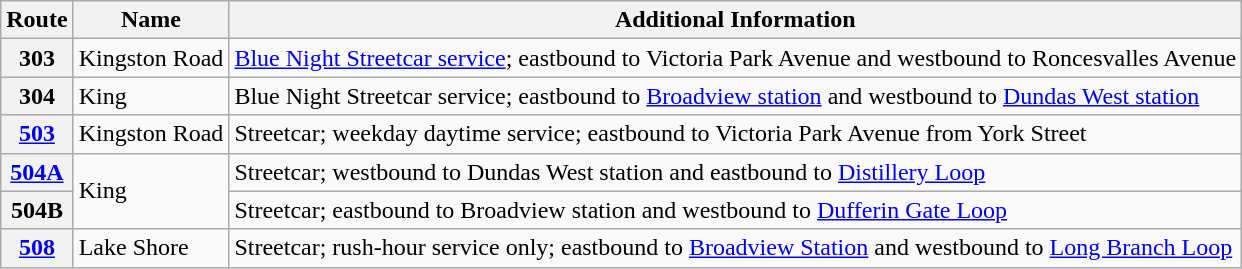<table class="wikitable plainrowheaders">
<tr>
<th>Route</th>
<th>Name</th>
<th>Additional Information</th>
</tr>
<tr>
<th scope="row">303</th>
<td>Kingston Road</td>
<td><a href='#'>Blue Night Streetcar service</a>; eastbound to Victoria Park Avenue and westbound to Roncesvalles Avenue</td>
</tr>
<tr>
<th scope="row">304</th>
<td>King</td>
<td>Blue Night Streetcar service; eastbound to <a href='#'>Broadview station</a> and westbound to <a href='#'>Dundas West station</a></td>
</tr>
<tr>
<th scope="row"><a href='#'>503</a></th>
<td>Kingston Road</td>
<td>Streetcar; weekday daytime service; eastbound to Victoria Park Avenue from York Street</td>
</tr>
<tr>
<th scope="row"><a href='#'>504A</a></th>
<td rowspan="2">King</td>
<td>Streetcar; westbound to Dundas West station and eastbound to <a href='#'>Distillery Loop</a></td>
</tr>
<tr>
<th scope="row">504B</th>
<td>Streetcar; eastbound to Broadview station and westbound to <a href='#'>Dufferin Gate Loop</a></td>
</tr>
<tr>
<th scope="row"><a href='#'>508</a></th>
<td>Lake Shore</td>
<td>Streetcar; rush-hour service only; eastbound to <a href='#'>Broadview Station</a> and westbound to <a href='#'>Long Branch Loop</a></td>
</tr>
</table>
